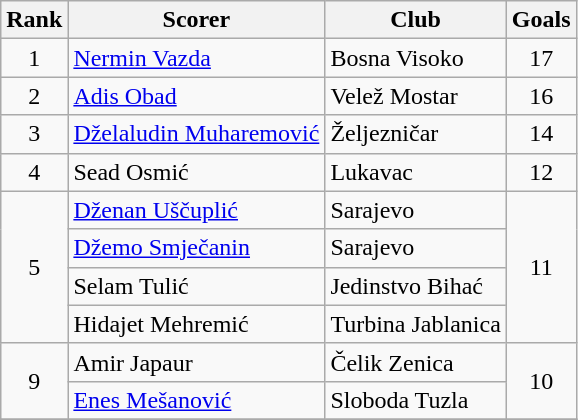<table class="wikitable" style="text-align:center">
<tr>
<th>Rank</th>
<th>Scorer</th>
<th>Club</th>
<th>Goals</th>
</tr>
<tr>
<td rowspan="1">1</td>
<td align="left"> <a href='#'>Nermin Vazda</a></td>
<td align="left">Bosna Visoko</td>
<td rowspan="1">17</td>
</tr>
<tr>
<td rowspan="1">2</td>
<td align="left"> <a href='#'>Adis Obad</a></td>
<td align="left">Velež Mostar</td>
<td rowspan="1">16</td>
</tr>
<tr>
<td rowspan="1">3</td>
<td align="left"> <a href='#'>Dželaludin Muharemović</a></td>
<td align="left">Željezničar</td>
<td rowspan="1">14</td>
</tr>
<tr>
<td rowspan="1">4</td>
<td align="left"> Sead Osmić</td>
<td align="left">Lukavac</td>
<td rowspan="1">12</td>
</tr>
<tr>
<td rowspan="4">5</td>
<td align="left"> <a href='#'>Dženan Uščuplić</a></td>
<td align="left">Sarajevo</td>
<td rowspan="4">11</td>
</tr>
<tr>
<td align="left"> <a href='#'>Džemo Smječanin</a></td>
<td align="left">Sarajevo</td>
</tr>
<tr>
<td align="left"> Selam Tulić</td>
<td align="left">Jedinstvo Bihać</td>
</tr>
<tr>
<td align="left"> Hidajet Mehremić</td>
<td align="left">Turbina Jablanica</td>
</tr>
<tr>
<td rowspan="2">9</td>
<td align="left"> Amir Japaur</td>
<td align="left">Čelik Zenica</td>
<td rowspan="2">10</td>
</tr>
<tr>
<td align="left"> <a href='#'>Enes Mešanović</a></td>
<td align="left">Sloboda Tuzla</td>
</tr>
<tr>
</tr>
</table>
